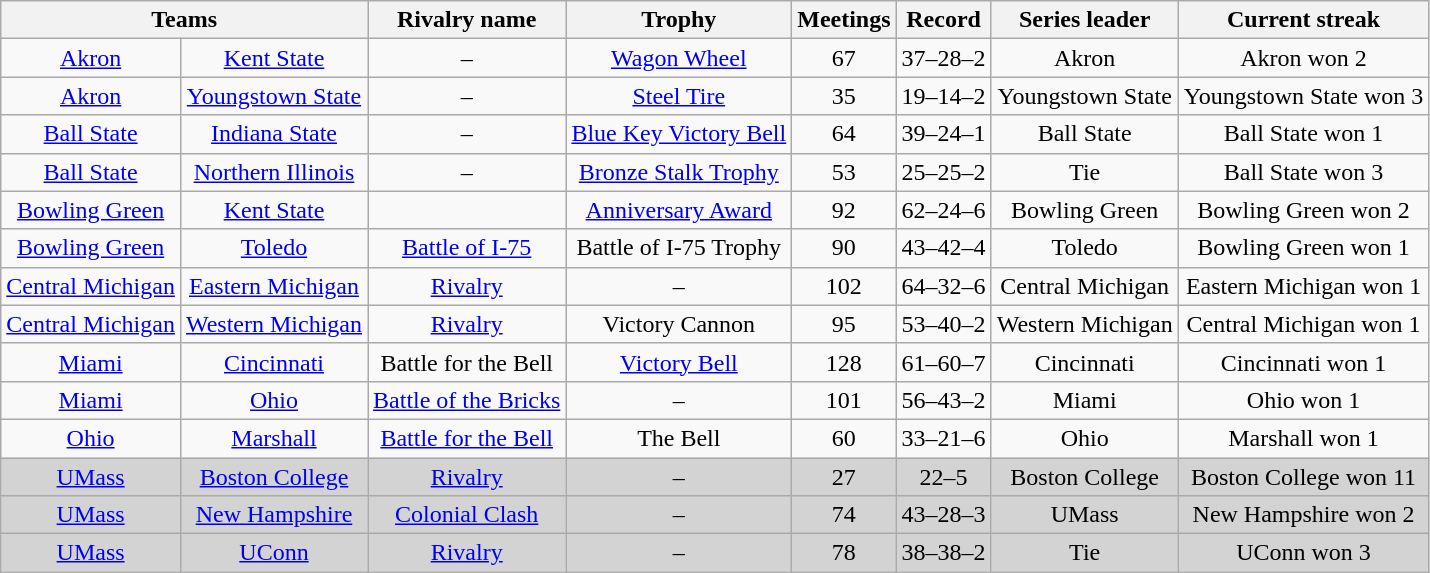<table class=wikitable style="text-align:center">
<tr>
<th colspan=2>Teams</th>
<th>Rivalry name</th>
<th>Trophy</th>
<th>Meetings</th>
<th>Record</th>
<th>Series leader</th>
<th>Current streak</th>
</tr>
<tr>
<td><a href='#'>Akron</a></td>
<td><a href='#'>Kent State</a></td>
<td>–</td>
<td><a href='#'>Wagon Wheel</a></td>
<td>67</td>
<td>37–28–2</td>
<td>Akron</td>
<td>Akron won 2</td>
</tr>
<tr>
<td><a href='#'>Akron</a></td>
<td><a href='#'>Youngstown State</a></td>
<td>–</td>
<td><a href='#'>Steel Tire</a></td>
<td>35</td>
<td>19–14–2</td>
<td>Youngstown State</td>
<td>Youngstown State won 3</td>
</tr>
<tr>
<td><a href='#'>Ball State</a></td>
<td><a href='#'>Indiana State</a></td>
<td>–</td>
<td><a href='#'>Blue Key Victory Bell</a></td>
<td>64</td>
<td>39–24–1</td>
<td>Ball State</td>
<td>Ball State won 1</td>
</tr>
<tr>
<td><a href='#'>Ball State</a></td>
<td><a href='#'>Northern Illinois</a></td>
<td>–</td>
<td><a href='#'>Bronze Stalk Trophy</a></td>
<td>53</td>
<td>25–25–2</td>
<td>Tie</td>
<td>Ball State won 3</td>
</tr>
<tr>
<td><a href='#'>Bowling Green</a></td>
<td><a href='#'>Kent State</a></td>
<td></td>
<td><a href='#'>Anniversary Award</a></td>
<td>92</td>
<td>62–24–6</td>
<td>Bowling Green</td>
<td>Bowling Green won 2</td>
</tr>
<tr>
<td><a href='#'>Bowling Green</a></td>
<td><a href='#'>Toledo</a></td>
<td><a href='#'>Battle of I-75</a></td>
<td>Battle of I-75 Trophy</td>
<td>90</td>
<td>43–42–4</td>
<td>Toledo</td>
<td>Bowling Green won 1</td>
</tr>
<tr>
<td><a href='#'>Central Michigan</a></td>
<td><a href='#'>Eastern Michigan</a></td>
<td><a href='#'>Rivalry</a></td>
<td>–</td>
<td>102</td>
<td>64–32–6</td>
<td>Central Michigan</td>
<td>Eastern Michigan won 1</td>
</tr>
<tr>
<td><a href='#'>Central Michigan</a></td>
<td><a href='#'>Western Michigan</a></td>
<td><a href='#'>Rivalry</a></td>
<td>Victory Cannon</td>
<td>95</td>
<td>53–40–2</td>
<td>Western Michigan</td>
<td>Central Michigan won 1</td>
</tr>
<tr>
<td><a href='#'>Miami</a></td>
<td><a href='#'>Cincinnati</a></td>
<td>Battle for the Bell</td>
<td><a href='#'>Victory Bell</a></td>
<td>128</td>
<td>61–60–7</td>
<td>Cincinnati</td>
<td>Cincinnati won 1</td>
</tr>
<tr>
<td><a href='#'>Miami</a></td>
<td><a href='#'>Ohio</a></td>
<td><a href='#'>Battle of the Bricks</a></td>
<td>–</td>
<td>101</td>
<td>56–43–2</td>
<td>Miami</td>
<td>Ohio won 1</td>
</tr>
<tr>
<td><a href='#'>Ohio</a></td>
<td><a href='#'>Marshall</a></td>
<td><a href='#'>Battle for the Bell</a></td>
<td>The Bell</td>
<td>60</td>
<td>33–21–6</td>
<td>Ohio</td>
<td>Marshall won 1</td>
</tr>
<tr bgcolor=lightgray>
<td><a href='#'>UMass</a></td>
<td><a href='#'>Boston College</a></td>
<td><a href='#'>Rivalry</a></td>
<td>–</td>
<td>27</td>
<td>22–5</td>
<td>Boston College</td>
<td>Boston College won 11</td>
</tr>
<tr bgcolor=lightgray>
<td><a href='#'>UMass</a></td>
<td><a href='#'>New Hampshire</a></td>
<td><a href='#'>Colonial Clash</a></td>
<td>–</td>
<td>74</td>
<td>43–28–3</td>
<td>UMass</td>
<td>New Hampshire won 2</td>
</tr>
<tr bgcolor=lightgray>
<td><a href='#'>UMass</a></td>
<td><a href='#'>UConn</a></td>
<td><a href='#'>Rivalry</a></td>
<td>–</td>
<td>78</td>
<td>38–38–2</td>
<td>Tie</td>
<td>UConn won 3</td>
</tr>
</table>
